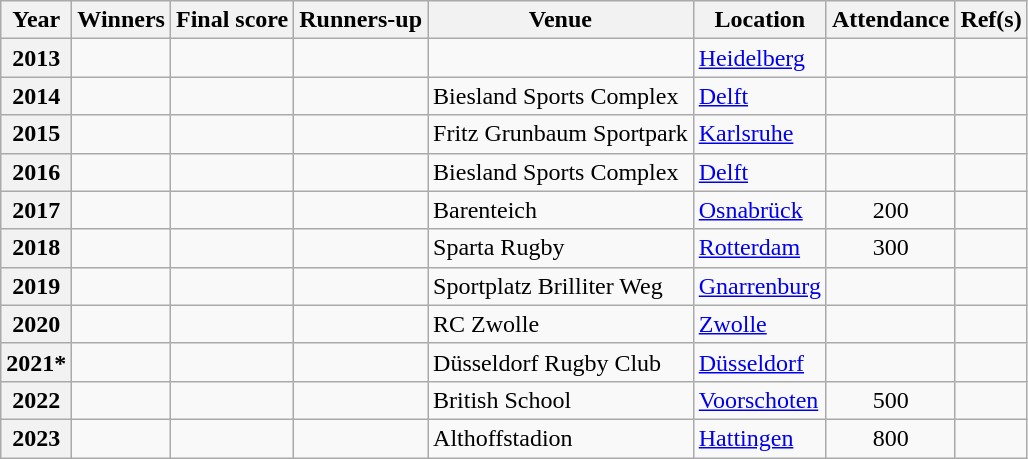<table class="wikitable plainrowheaders">
<tr>
<th scope=col>Year</th>
<th scope=col>Winners</th>
<th scope=col>Final score</th>
<th scope=col>Runners-up</th>
<th scope=col>Venue</th>
<th scope=col>Location</th>
<th scope=col>Attendance</th>
<th scope=col class=unsortable>Ref(s)</th>
</tr>
<tr>
<th scope=row style=text-align:center>2013</th>
<td></td>
<td align=center></td>
<td></td>
<td></td>
<td> <a href='#'>Heidelberg</a></td>
<td align=center></td>
<td align=center></td>
</tr>
<tr>
<th scope=row style=text-align:center>2014</th>
<td></td>
<td align=center></td>
<td></td>
<td>Biesland Sports Complex</td>
<td> <a href='#'>Delft</a></td>
<td align=center></td>
<td align=center></td>
</tr>
<tr>
<th scope=row style=text-align:center>2015</th>
<td></td>
<td align=center></td>
<td></td>
<td>Fritz Grunbaum Sportpark</td>
<td> <a href='#'>Karlsruhe</a></td>
<td align=center></td>
<td align=center></td>
</tr>
<tr>
<th scope=row style=text-align:center>2016</th>
<td></td>
<td align=center></td>
<td></td>
<td>Biesland Sports Complex</td>
<td> <a href='#'>Delft</a></td>
<td align=center></td>
<td align=center></td>
</tr>
<tr>
<th scope=row style=text-align:center>2017</th>
<td></td>
<td align=center></td>
<td></td>
<td>Barenteich</td>
<td> <a href='#'>Osnabrück</a></td>
<td align=center>200</td>
<td align=center></td>
</tr>
<tr>
<th scope=row style=text-align:center>2018</th>
<td></td>
<td align=center></td>
<td></td>
<td>Sparta Rugby</td>
<td> <a href='#'>Rotterdam</a></td>
<td align=center>300</td>
<td align=center></td>
</tr>
<tr>
<th scope=row style=text-align:center>2019</th>
<td></td>
<td align=center></td>
<td></td>
<td>Sportplatz Brilliter Weg</td>
<td> <a href='#'>Gnarrenburg</a></td>
<td align=center></td>
<td align=center></td>
</tr>
<tr>
<th scope=row style=text-align:center>2020</th>
<td></td>
<td align=center></td>
<td></td>
<td>RC Zwolle</td>
<td> <a href='#'>Zwolle</a></td>
<td align=center></td>
<td align=center></td>
</tr>
<tr>
<th scope=row style=text-align:center>2021*</th>
<td></td>
<td align=center></td>
<td></td>
<td>Düsseldorf Rugby Club</td>
<td> <a href='#'>Düsseldorf</a></td>
<td align=center></td>
<td align=center></td>
</tr>
<tr>
<th scope=row style=text-align:center>2022</th>
<td></td>
<td align=center></td>
<td></td>
<td>British School</td>
<td> <a href='#'>Voorschoten</a></td>
<td align=center>500</td>
<td align=center></td>
</tr>
<tr>
<th scope=row style=text-align:center>2023</th>
<td></td>
<td align=center></td>
<td></td>
<td>Althoffstadion</td>
<td> <a href='#'>Hattingen</a></td>
<td align=center>800</td>
<td align=center></td>
</tr>
</table>
